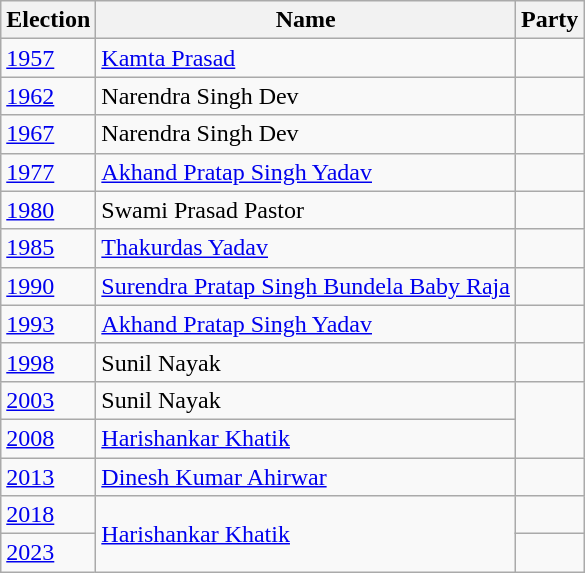<table class="wikitable sortable">
<tr>
<th>Election</th>
<th>Name</th>
<th colspan="2">Party</th>
</tr>
<tr>
<td><a href='#'>1957</a></td>
<td><a href='#'>Kamta Prasad</a></td>
<td></td>
</tr>
<tr>
<td><a href='#'>1962</a></td>
<td>Narendra Singh Dev</td>
<td></td>
</tr>
<tr>
<td><a href='#'>1967</a></td>
<td>Narendra Singh Dev</td>
<td></td>
</tr>
<tr>
<td><a href='#'>1977</a></td>
<td><a href='#'>Akhand Pratap Singh Yadav</a></td>
<td></td>
</tr>
<tr>
<td><a href='#'>1980</a></td>
<td>Swami Prasad Pastor</td>
<td></td>
</tr>
<tr>
<td><a href='#'>1985</a></td>
<td><a href='#'>Thakurdas Yadav</a></td>
<td></td>
</tr>
<tr>
<td><a href='#'>1990</a></td>
<td><a href='#'>Surendra Pratap Singh Bundela Baby Raja</a></td>
<td></td>
</tr>
<tr>
<td><a href='#'>1993</a></td>
<td><a href='#'>Akhand Pratap Singh Yadav</a></td>
<td></td>
</tr>
<tr>
<td><a href='#'>1998</a></td>
<td>Sunil Nayak</td>
<td></td>
</tr>
<tr>
<td><a href='#'>2003</a></td>
<td>Sunil Nayak</td>
</tr>
<tr>
<td><a href='#'>2008</a></td>
<td><a href='#'>Harishankar Khatik</a></td>
</tr>
<tr>
<td><a href='#'>2013</a></td>
<td><a href='#'>Dinesh Kumar Ahirwar</a></td>
<td></td>
</tr>
<tr>
<td><a href='#'>2018</a></td>
<td rowspan="2"><a href='#'>Harishankar Khatik</a></td>
<td></td>
</tr>
<tr>
<td><a href='#'>2023</a></td>
</tr>
</table>
